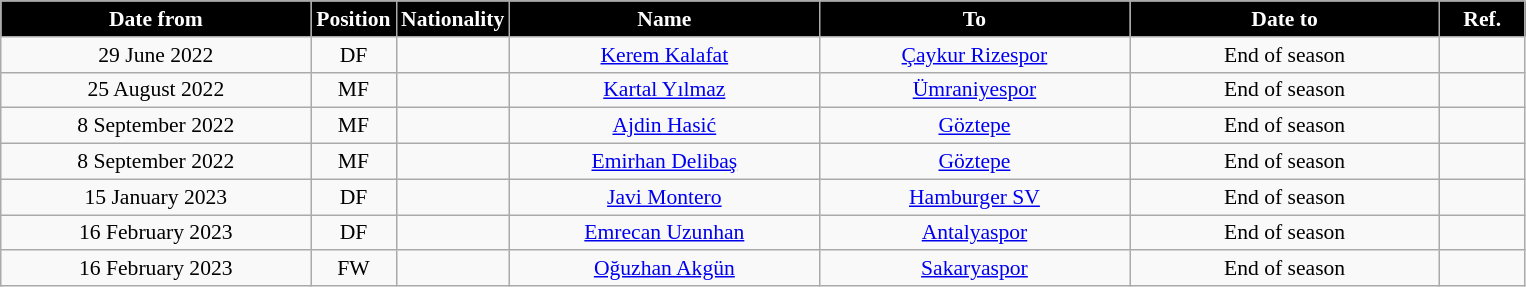<table class="wikitable" style="text-align:center; font-size:90%; ">
<tr>
<th style="background:#000000; color:white; width:200px;">Date from</th>
<th style="background:#000000; color:white; width:50px;">Position</th>
<th style="background:#000000; color:white; width:50px;">Nationality</th>
<th style="background:#000000; color:white; width:200px;">Name</th>
<th style="background:#000000; color:white; width:200px;">To</th>
<th style="background:#000000; color:white; width:200px;">Date to</th>
<th style="background:#000000; color:white; width:50px;">Ref.</th>
</tr>
<tr>
<td>29 June 2022</td>
<td>DF</td>
<td></td>
<td><a href='#'>Kerem Kalafat</a></td>
<td><a href='#'>Çaykur Rizespor</a></td>
<td>End of season</td>
<td></td>
</tr>
<tr>
<td>25 August 2022</td>
<td>MF</td>
<td></td>
<td><a href='#'>Kartal Yılmaz</a></td>
<td><a href='#'>Ümraniyespor</a></td>
<td>End of season</td>
<td></td>
</tr>
<tr>
<td>8 September 2022</td>
<td>MF</td>
<td></td>
<td><a href='#'>Ajdin Hasić</a></td>
<td><a href='#'>Göztepe</a></td>
<td>End of season</td>
<td></td>
</tr>
<tr>
<td>8 September 2022</td>
<td>MF</td>
<td></td>
<td><a href='#'>Emirhan Delibaş</a></td>
<td><a href='#'>Göztepe</a></td>
<td>End of season</td>
<td></td>
</tr>
<tr>
<td>15 January 2023</td>
<td>DF</td>
<td></td>
<td><a href='#'>Javi Montero</a></td>
<td><a href='#'>Hamburger SV</a></td>
<td>End of season</td>
<td></td>
</tr>
<tr>
<td>16 February 2023</td>
<td>DF</td>
<td></td>
<td><a href='#'>Emrecan Uzunhan</a></td>
<td><a href='#'>Antalyaspor</a></td>
<td>End of season</td>
<td></td>
</tr>
<tr>
<td>16 February 2023</td>
<td>FW</td>
<td></td>
<td><a href='#'>Oğuzhan Akgün</a></td>
<td><a href='#'>Sakaryaspor</a></td>
<td>End of season</td>
<td></td>
</tr>
</table>
